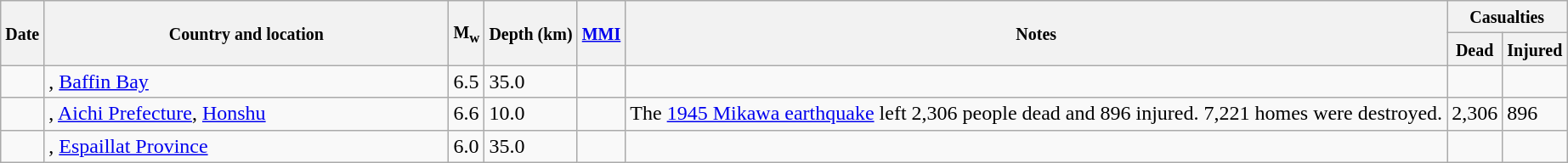<table class="wikitable sortable sort-under" style="border:1px black; margin-left:1em;">
<tr>
<th rowspan="2"><small>Date</small></th>
<th rowspan="2" style="width: 310px"><small>Country and location</small></th>
<th rowspan="2"><small>M<sub>w</sub></small></th>
<th rowspan="2"><small>Depth (km)</small></th>
<th rowspan="2"><small><a href='#'>MMI</a></small></th>
<th rowspan="2" class="unsortable"><small>Notes</small></th>
<th colspan="2"><small>Casualties</small></th>
</tr>
<tr>
<th><small>Dead</small></th>
<th><small>Injured</small></th>
</tr>
<tr>
<td></td>
<td>, <a href='#'>Baffin Bay</a></td>
<td>6.5</td>
<td>35.0</td>
<td></td>
<td></td>
<td></td>
<td></td>
</tr>
<tr>
<td></td>
<td>, <a href='#'>Aichi Prefecture</a>, <a href='#'>Honshu</a></td>
<td>6.6</td>
<td>10.0</td>
<td></td>
<td>The <a href='#'>1945 Mikawa earthquake</a> left 2,306 people dead and 896 injured. 7,221 homes were destroyed.</td>
<td>2,306</td>
<td>896</td>
</tr>
<tr>
<td></td>
<td>, <a href='#'>Espaillat Province</a></td>
<td>6.0</td>
<td>35.0</td>
<td></td>
<td></td>
<td></td>
<td></td>
</tr>
</table>
